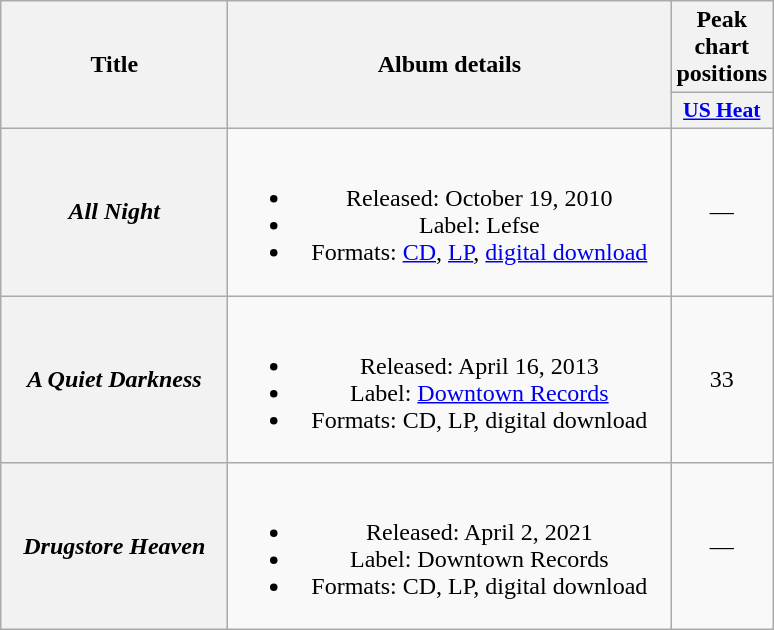<table class="wikitable plainrowheaders" border="1" style="text-align:center">
<tr>
<th scope="col" rowspan="2" style="width:9em;">Title</th>
<th scope="col" rowspan="2" style="width:18em;">Album details</th>
<th scope="col" colspan="1">Peak chart positions</th>
</tr>
<tr>
<th scope="col" style="width:3em;font-size:90%;"><a href='#'>US Heat</a></th>
</tr>
<tr a>
<th scope="row"><em>All Night</em></th>
<td><br><ul><li>Released: October 19, 2010</li><li>Label: Lefse</li><li>Formats: <a href='#'>CD</a>, <a href='#'>LP</a>, <a href='#'>digital download</a></li></ul></td>
<td>—</td>
</tr>
<tr>
<th scope="row"><em>A Quiet Darkness</em></th>
<td><br><ul><li>Released: April 16, 2013</li><li>Label: <a href='#'>Downtown Records</a></li><li>Formats: CD, LP, digital download</li></ul></td>
<td>33</td>
</tr>
<tr>
<th scope="row"><em>Drugstore Heaven</em></th>
<td><br><ul><li>Released: April 2, 2021</li><li>Label: Downtown Records</li><li>Formats: CD, LP, digital download</li></ul></td>
<td>—</td>
</tr>
</table>
